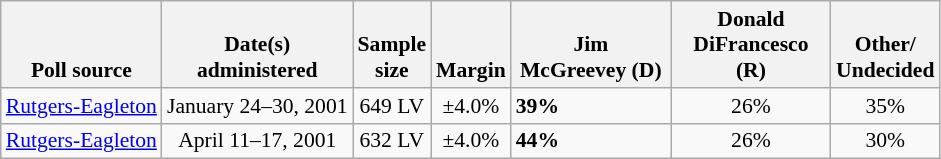<table class="wikitable" style="font-size:90%">
<tr valign=bottom>
<th>Poll source</th>
<th>Date(s)<br>administered</th>
<th>Sample<br>size</th>
<th>Margin<br></th>
<th style="width:100px;">Jim<br>McGreevey (D)</th>
<th style="width:100px;">Donald<br>DiFrancesco (R)</th>
<th>Other/<br>Undecided</th>
</tr>
<tr>
<td><a href='#'>Rutgers-Eagleton</a></td>
<td align=center>January 24–30, 2001</td>
<td align=center>649 LV</td>
<td align=center>±4.0%</td>
<td><strong>39%</strong></td>
<td align=center>26%</td>
<td align=center>35%</td>
</tr>
<tr>
<td><a href='#'>Rutgers-Eagleton</a></td>
<td align=center>April 11–17, 2001</td>
<td align=center>632 LV</td>
<td align=center>±4.0%</td>
<td><strong>44%</strong></td>
<td align=center>26%</td>
<td align=center>30%</td>
</tr>
</table>
